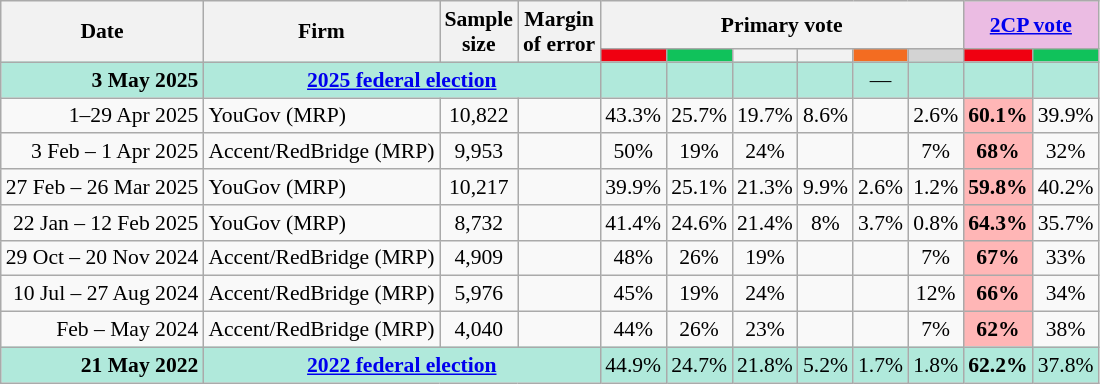<table class="nowrap wikitable tpl-blanktable" style=text-align:center;font-size:90%>
<tr>
<th rowspan=2>Date</th>
<th rowspan=2>Firm</th>
<th rowspan=2>Sample<br>size</th>
<th rowspan=2>Margin<br>of error</th>
<th colspan=6>Primary vote</th>
<th colspan=2 class=unsortable style=background:#ebbce3><a href='#'>2CP vote</a></th>
</tr>
<tr>
<th class="unsortable" style="background:#F00011"></th>
<th class=unsortable style=background:#10C25B></th>
<th class="unsortable" style=background:></th>
<th class=unsortable style=background:></th>
<th class=unsortable style=background:#f36c21></th>
<th class=unsortable style=background:lightgray></th>
<th class="unsortable" style="background:#F00011"></th>
<th class=unsortable style=background:#10C25B></th>
</tr>
<tr style=background:#b0e9db>
<td style=text-align:right data-sort-value=21-May-2022><strong>3 May 2025</strong></td>
<td colspan=3 style=text-align:center><strong><a href='#'>2025 federal election</a></strong></td>
<td></td>
<td></td>
<td></td>
<td></td>
<td>—</td>
<td></td>
<td></td>
<td></td>
</tr>
<tr>
<td align=right>1–29 Apr 2025</td>
<td align=left>YouGov (MRP)</td>
<td>10,822</td>
<td></td>
<td>43.3%</td>
<td>25.7%</td>
<td>19.7%</td>
<td>8.6%</td>
<td></td>
<td>2.6%</td>
<th style=background:#FFB6B6>60.1%</th>
<td>39.9%</td>
</tr>
<tr>
<td align=right>3 Feb – 1 Apr 2025</td>
<td align=left>Accent/RedBridge (MRP)</td>
<td>9,953</td>
<td></td>
<td>50%</td>
<td>19%</td>
<td>24%</td>
<td></td>
<td></td>
<td>7%</td>
<th style=background:#FFB6B6>68%</th>
<td>32%</td>
</tr>
<tr>
<td align=right>27 Feb – 26 Mar 2025</td>
<td align=left>YouGov (MRP)</td>
<td>10,217</td>
<td></td>
<td>39.9%</td>
<td>25.1%</td>
<td>21.3%</td>
<td>9.9%</td>
<td>2.6%</td>
<td>1.2%</td>
<th style=background:#FFB6B6>59.8%</th>
<td>40.2%</td>
</tr>
<tr>
<td align=right>22 Jan – 12 Feb 2025</td>
<td align=left>YouGov (MRP)</td>
<td>8,732</td>
<td></td>
<td>41.4%</td>
<td>24.6%</td>
<td>21.4%</td>
<td>8%</td>
<td>3.7%</td>
<td>0.8%</td>
<th style=background:#FFB6B6>64.3%</th>
<td>35.7%</td>
</tr>
<tr>
<td align=right>29 Oct – 20 Nov 2024</td>
<td align=left>Accent/RedBridge (MRP)</td>
<td>4,909</td>
<td></td>
<td>48%</td>
<td>26%</td>
<td>19%</td>
<td></td>
<td></td>
<td>7%</td>
<th style=background:#FFB6B6>67%</th>
<td>33%</td>
</tr>
<tr>
<td align=right>10 Jul – 27 Aug 2024</td>
<td align=left>Accent/RedBridge (MRP)</td>
<td>5,976</td>
<td></td>
<td>45%</td>
<td>19%</td>
<td>24%</td>
<td></td>
<td></td>
<td>12%</td>
<th style=background:#FFB6B6>66%</th>
<td>34%</td>
</tr>
<tr>
<td align=right>Feb – May 2024</td>
<td align=left>Accent/RedBridge (MRP)</td>
<td>4,040</td>
<td></td>
<td>44%</td>
<td>26%</td>
<td>23%</td>
<td></td>
<td></td>
<td>7%</td>
<th style="background:#FFB6B6">62%</th>
<td>38%</td>
</tr>
<tr style=background:#b0e9db>
<td style=text-align:right data-sort-value=21-May-2022><strong>21 May 2022</strong></td>
<td colspan=3 style=text-align:center><strong><a href='#'>2022 federal election</a></strong></td>
<td>44.9%</td>
<td>24.7%</td>
<td>21.8%</td>
<td>5.2%</td>
<td>1.7%</td>
<td>1.8%</td>
<td><strong>62.2%</strong></td>
<td>37.8%</td>
</tr>
</table>
